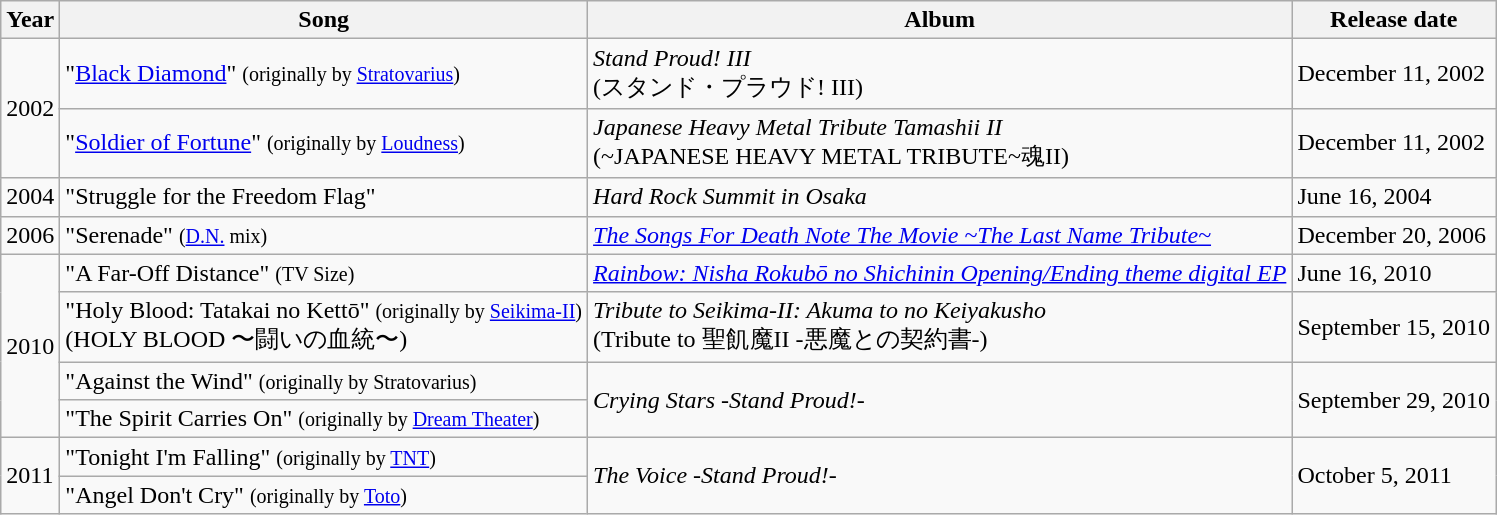<table class="wikitable">
<tr>
<th>Year</th>
<th>Song</th>
<th>Album</th>
<th>Release date</th>
</tr>
<tr>
<td rowspan="2">2002</td>
<td>"<a href='#'>Black Diamond</a>" <small>(originally by <a href='#'>Stratovarius</a>)</small></td>
<td><em>Stand Proud! III</em><br>(スタンド・プラウド! III)</td>
<td>December 11, 2002</td>
</tr>
<tr>
<td>"<a href='#'>Soldier of Fortune</a>" <small>(originally by <a href='#'>Loudness</a>)</small></td>
<td><em>Japanese Heavy Metal Tribute Tamashii II</em><br>(~JAPANESE HEAVY METAL TRIBUTE~魂II)</td>
<td>December 11, 2002</td>
</tr>
<tr>
<td>2004</td>
<td>"Struggle for the Freedom Flag"</td>
<td><em>Hard Rock Summit in Osaka</em></td>
<td>June 16, 2004</td>
</tr>
<tr>
<td>2006</td>
<td>"Serenade" <small>(<a href='#'>D.N.</a> mix)</small></td>
<td><em><a href='#'>The Songs For Death Note The Movie ~The Last Name Tribute~</a></em></td>
<td>December 20, 2006</td>
</tr>
<tr>
<td rowspan="4">2010</td>
<td>"A Far-Off Distance" <small>(TV Size)</small></td>
<td><em><a href='#'>Rainbow: Nisha Rokubō no Shichinin Opening/Ending theme digital EP</a></em></td>
<td>June 16, 2010</td>
</tr>
<tr>
<td>"Holy Blood: Tatakai no Kettō" <small>(originally by <a href='#'>Seikima-II</a>)</small><br>(HOLY BLOOD 〜闘いの血統〜)</td>
<td><em>Tribute to Seikima-II: Akuma to no Keiyakusho</em><br>(Tribute to 聖飢魔II -悪魔との契約書-)</td>
<td>September 15, 2010</td>
</tr>
<tr>
<td>"Against the Wind" <small>(originally by Stratovarius)</small></td>
<td rowspan="2"><em>Crying Stars -Stand Proud!-</em></td>
<td rowspan="2">September 29, 2010</td>
</tr>
<tr>
<td>"The Spirit Carries On" <small>(originally by <a href='#'>Dream Theater</a>)</small></td>
</tr>
<tr>
<td rowspan="2">2011</td>
<td>"Tonight I'm Falling" <small>(originally by <a href='#'>TNT</a>)</small></td>
<td rowspan="2"><em>The Voice -Stand Proud!-</em></td>
<td rowspan="2">October 5, 2011</td>
</tr>
<tr>
<td>"Angel Don't Cry" <small>(originally by <a href='#'>Toto</a>)</small></td>
</tr>
</table>
